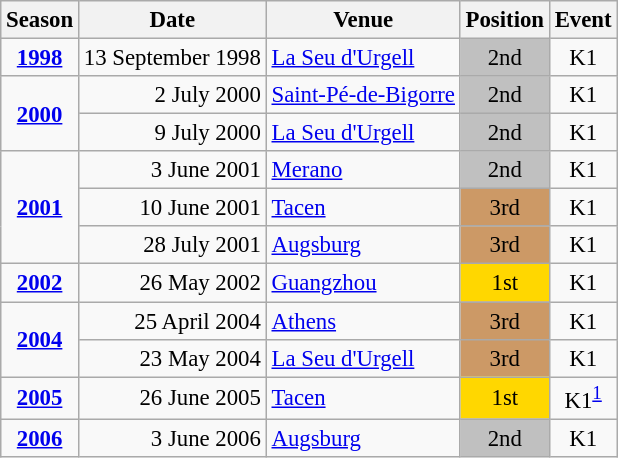<table class="wikitable" style="text-align:center; font-size:95%;">
<tr>
<th>Season</th>
<th>Date</th>
<th>Venue</th>
<th>Position</th>
<th>Event</th>
</tr>
<tr>
<td><strong><a href='#'>1998</a></strong></td>
<td align=right>13 September 1998</td>
<td align=left><a href='#'>La Seu d'Urgell</a></td>
<td bgcolor=silver>2nd</td>
<td>K1</td>
</tr>
<tr>
<td rowspan=2><strong><a href='#'>2000</a></strong></td>
<td align=right>2 July 2000</td>
<td align=left><a href='#'>Saint-Pé-de-Bigorre</a></td>
<td bgcolor=silver>2nd</td>
<td>K1</td>
</tr>
<tr>
<td align=right>9 July 2000</td>
<td align=left><a href='#'>La Seu d'Urgell</a></td>
<td bgcolor=silver>2nd</td>
<td>K1</td>
</tr>
<tr>
<td rowspan=3><strong><a href='#'>2001</a></strong></td>
<td align=right>3 June 2001</td>
<td align=left><a href='#'>Merano</a></td>
<td bgcolor=silver>2nd</td>
<td>K1</td>
</tr>
<tr>
<td align=right>10 June 2001</td>
<td align=left><a href='#'>Tacen</a></td>
<td bgcolor=cc9966>3rd</td>
<td>K1</td>
</tr>
<tr>
<td align=right>28 July 2001</td>
<td align=left><a href='#'>Augsburg</a></td>
<td bgcolor=cc9966>3rd</td>
<td>K1</td>
</tr>
<tr>
<td><strong><a href='#'>2002</a></strong></td>
<td align=right>26 May 2002</td>
<td align=left><a href='#'>Guangzhou</a></td>
<td bgcolor=gold>1st</td>
<td>K1</td>
</tr>
<tr>
<td rowspan=2><strong><a href='#'>2004</a></strong></td>
<td align=right>25 April 2004</td>
<td align=left><a href='#'>Athens</a></td>
<td bgcolor=cc9966>3rd</td>
<td>K1</td>
</tr>
<tr>
<td align=right>23 May 2004</td>
<td align=left><a href='#'>La Seu d'Urgell</a></td>
<td bgcolor=cc9966>3rd</td>
<td>K1</td>
</tr>
<tr>
<td><strong><a href='#'>2005</a></strong></td>
<td align=right>26 June 2005</td>
<td align=left><a href='#'>Tacen</a></td>
<td bgcolor=gold>1st</td>
<td>K1<sup><a href='#'>1</a></sup></td>
</tr>
<tr>
<td><strong><a href='#'>2006</a></strong></td>
<td align=right>3 June 2006</td>
<td align=left><a href='#'>Augsburg</a></td>
<td bgcolor=silver>2nd</td>
<td>K1</td>
</tr>
</table>
